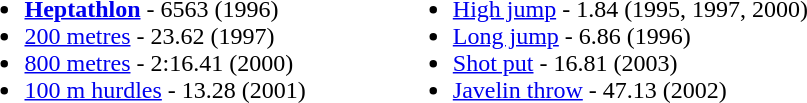<table>
<tr>
<td valign="top"><br><ul><li><strong><a href='#'>Heptathlon</a></strong> - 6563 (1996)</li><li><a href='#'>200 metres</a> - 23.62 (1997)</li><li><a href='#'>800 metres</a> - 2:16.41 (2000)</li><li><a href='#'>100 m hurdles</a> - 13.28 (2001)</li></ul></td>
<td width="50"> </td>
<td valign="top"><br><ul><li><a href='#'>High jump</a> - 1.84 (1995, 1997, 2000)</li><li><a href='#'>Long jump</a> - 6.86 (1996)</li><li><a href='#'>Shot put</a> - 16.81 (2003)</li><li><a href='#'>Javelin throw</a> - 47.13 (2002)</li></ul></td>
</tr>
</table>
